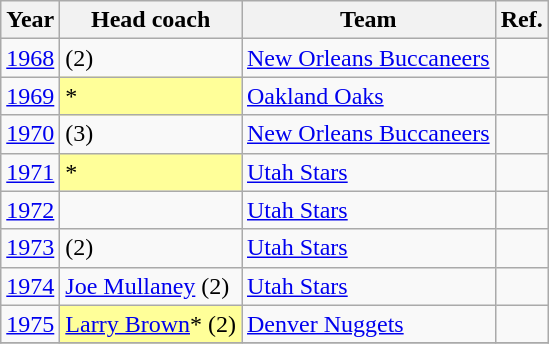<table class="wikitable sortable">
<tr>
<th>Year</th>
<th>Head coach</th>
<th>Team</th>
<th class="unsortable">Ref.</th>
</tr>
<tr>
<td><a href='#'>1968</a></td>
<td> (2)</td>
<td><a href='#'>New Orleans Buccaneers</a></td>
<td align="center"></td>
</tr>
<tr>
<td><a href='#'>1969</a></td>
<td bgcolor="#FFFF99">*</td>
<td><a href='#'>Oakland Oaks</a></td>
<td align="center"></td>
</tr>
<tr>
<td><a href='#'>1970</a></td>
<td> (3)</td>
<td><a href='#'>New Orleans Buccaneers</a></td>
<td align="center"></td>
</tr>
<tr>
<td><a href='#'>1971</a></td>
<td bgcolor="#FFFF99">*</td>
<td><a href='#'>Utah Stars</a></td>
<td align="center"></td>
</tr>
<tr>
<td><a href='#'>1972</a></td>
<td></td>
<td><a href='#'>Utah Stars</a></td>
<td align="center"></td>
</tr>
<tr>
<td><a href='#'>1973</a></td>
<td> (2)</td>
<td><a href='#'>Utah Stars</a></td>
<td align="center"></td>
</tr>
<tr>
<td><a href='#'>1974</a></td>
<td><a href='#'>Joe Mullaney</a> (2)</td>
<td><a href='#'>Utah Stars</a></td>
<td align="center"></td>
</tr>
<tr>
<td><a href='#'>1975</a></td>
<td bgcolor="#FFFF99"><a href='#'>Larry Brown</a>* (2)</td>
<td><a href='#'>Denver Nuggets</a></td>
<td align="center"></td>
</tr>
<tr>
</tr>
</table>
